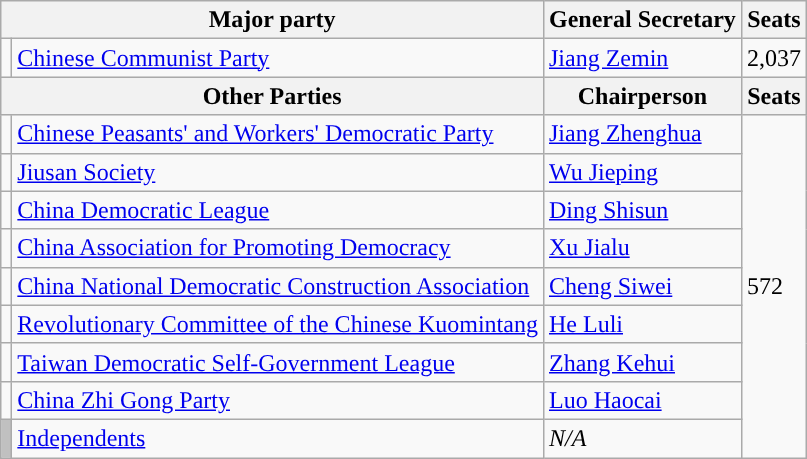<table class="wikitable">
<tr>
<th colspan="2">Major party</th>
<th>General Secretary</th>
<th>Seats</th>
</tr>
<tr>
<td style="background: "></td>
<td><a href='#'>Chinese Communist Party</a></td>
<td><a href='#'>Jiang Zemin</a></td>
<td>2,037</td>
</tr>
<tr>
<th colspan="2">Other Parties</th>
<th>Chairperson</th>
<th>Seats</th>
</tr>
<tr>
<td style="background: "></td>
<td><a href='#'>Chinese Peasants' and Workers' Democratic Party</a></td>
<td><a href='#'>Jiang Zhenghua</a></td>
<td rowspan="9">572</td>
</tr>
<tr>
<td style="background: "></td>
<td><a href='#'>Jiusan Society</a></td>
<td><a href='#'>Wu Jieping</a></td>
</tr>
<tr>
<td style="background: "></td>
<td><a href='#'>China Democratic League</a></td>
<td><a href='#'>Ding Shisun</a></td>
</tr>
<tr>
<td style="background: "></td>
<td><a href='#'>China Association for Promoting Democracy</a></td>
<td><a href='#'>Xu Jialu</a></td>
</tr>
<tr>
<td style="background: "></td>
<td><a href='#'>China National Democratic Construction Association</a></td>
<td><a href='#'>Cheng Siwei</a></td>
</tr>
<tr>
<td style="background: "></td>
<td><a href='#'>Revolutionary Committee of the Chinese Kuomintang</a></td>
<td><a href='#'>He Luli</a></td>
</tr>
<tr>
<td style="background: "></td>
<td><a href='#'>Taiwan Democratic Self-Government League</a></td>
<td><a href='#'>Zhang Kehui</a></td>
</tr>
<tr>
<td style="background: "></td>
<td><a href='#'>China Zhi Gong Party</a></td>
<td><a href='#'>Luo Haocai</a></td>
</tr>
<tr>
<td style="background: #C0C0C0"></td>
<td><a href='#'>Independents</a></td>
<td><em>N/A</em></td>
</tr>
</table>
